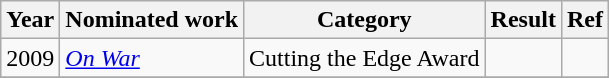<table class="wikitable sortable">
<tr>
<th>Year</th>
<th>Nominated work</th>
<th>Category</th>
<th>Result</th>
<th>Ref</th>
</tr>
<tr>
<td>2009</td>
<td><em><a href='#'>On War</a></em></td>
<td>Cutting the Edge Award</td>
<td></td>
<td></td>
</tr>
<tr>
</tr>
</table>
